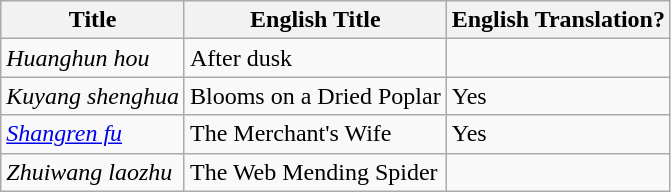<table class="wikitable">
<tr>
<th>Title</th>
<th>English Title</th>
<th>English Translation?</th>
</tr>
<tr>
<td><em>Huanghun hou</em></td>
<td>After dusk</td>
<td></td>
</tr>
<tr>
<td><em>Kuyang shenghua</em></td>
<td>Blooms on a Dried Poplar</td>
<td>Yes</td>
</tr>
<tr>
<td><em><a href='#'>Shangren fu</a></em></td>
<td>The Merchant's Wife</td>
<td>Yes</td>
</tr>
<tr>
<td><em>Zhuiwang laozhu</em></td>
<td>The Web Mending Spider</td>
<td></td>
</tr>
</table>
